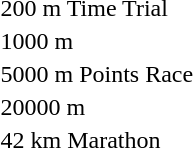<table>
<tr>
<td>200 m Time Trial</td>
<td></td>
<td></td>
<td></td>
</tr>
<tr>
<td>1000 m</td>
<td></td>
<td></td>
<td></td>
</tr>
<tr>
<td>5000 m Points Race</td>
<td></td>
<td></td>
<td></td>
</tr>
<tr>
<td>20000 m</td>
<td></td>
<td></td>
<td></td>
</tr>
<tr>
<td>42 km Marathon</td>
<td></td>
<td></td>
<td></td>
</tr>
</table>
